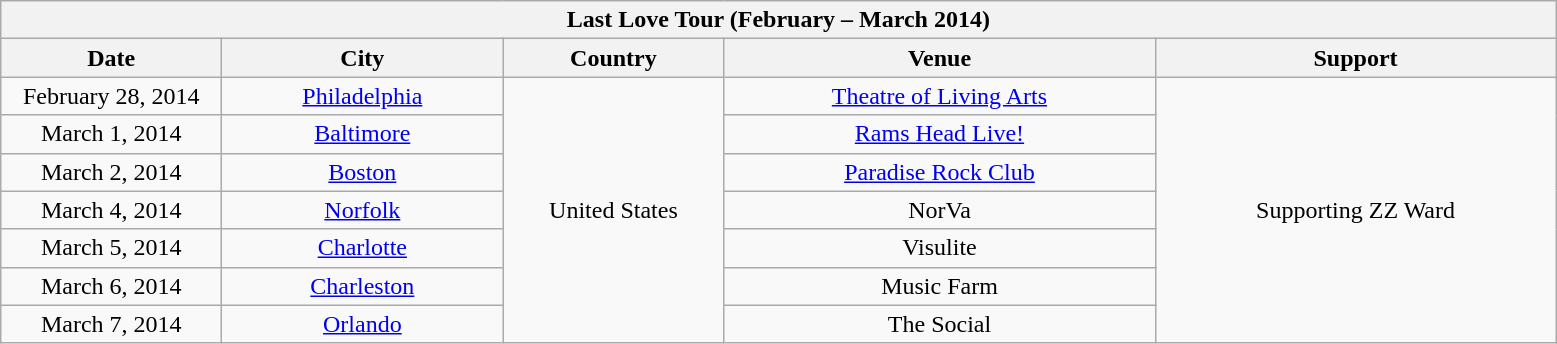<table class="wikitable" style="text-align:center;">
<tr>
<th colspan="5">Last Love Tour (February – March 2014)</th>
</tr>
<tr>
<th style="width:140px;">Date</th>
<th style="width:180px;">City</th>
<th style="width:140px;">Country</th>
<th style="width:280px;">Venue</th>
<th style="width:260px;">Support</th>
</tr>
<tr>
<td>February 28, 2014</td>
<td><a href='#'>Philadelphia</a></td>
<td rowspan="7">United States</td>
<td><a href='#'>Theatre of Living Arts</a></td>
<td rowspan="7">Supporting ZZ Ward</td>
</tr>
<tr>
<td>March 1, 2014</td>
<td><a href='#'>Baltimore</a></td>
<td><a href='#'>Rams Head Live!</a></td>
</tr>
<tr>
<td>March 2, 2014</td>
<td><a href='#'>Boston</a></td>
<td><a href='#'>Paradise Rock Club</a></td>
</tr>
<tr>
<td>March 4, 2014</td>
<td><a href='#'>Norfolk</a></td>
<td>NorVa</td>
</tr>
<tr>
<td>March 5, 2014</td>
<td><a href='#'>Charlotte</a></td>
<td>Visulite</td>
</tr>
<tr>
<td>March 6, 2014</td>
<td><a href='#'>Charleston</a></td>
<td>Music Farm</td>
</tr>
<tr>
<td>March 7, 2014</td>
<td><a href='#'>Orlando</a></td>
<td>The Social</td>
</tr>
</table>
